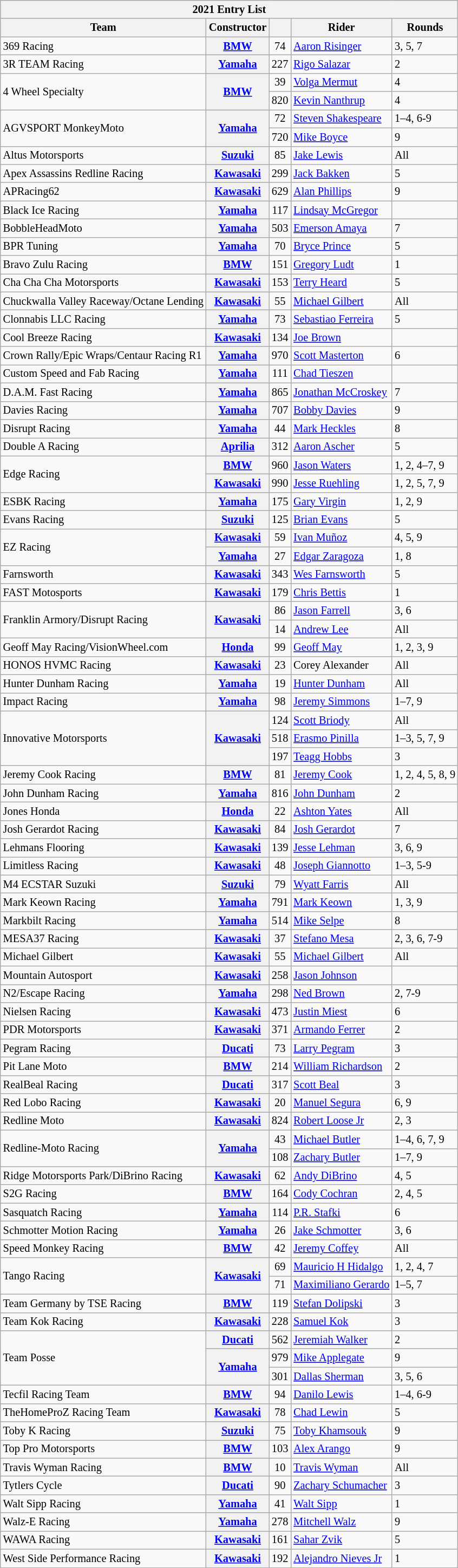<table class="wikitable" style="font-size: 85%;">
<tr>
<th colspan=5>2021 Entry List</th>
</tr>
<tr>
<th>Team</th>
<th>Constructor</th>
<th></th>
<th>Rider</th>
<th>Rounds</th>
</tr>
<tr>
<td>369 Racing</td>
<th><a href='#'>BMW</a></th>
<td align=center>74</td>
<td> <a href='#'>Aaron Risinger</a></td>
<td>3, 5, 7</td>
</tr>
<tr>
<td>3R TEAM Racing</td>
<th><a href='#'>Yamaha</a></th>
<td align=center>227</td>
<td> <a href='#'>Rigo Salazar</a></td>
<td>2</td>
</tr>
<tr>
<td rowspan=2>4 Wheel Specialty</td>
<th rowspan=2><a href='#'>BMW</a></th>
<td align=center>39</td>
<td> <a href='#'>Volga Mermut</a></td>
<td>4</td>
</tr>
<tr>
<td align=center>820</td>
<td> <a href='#'>Kevin Nanthrup</a></td>
<td>4</td>
</tr>
<tr>
<td rowspan=2>AGVSPORT MonkeyMoto</td>
<th rowspan=2><a href='#'>Yamaha</a></th>
<td align=center>72</td>
<td> <a href='#'>Steven Shakespeare</a></td>
<td>1–4, 6-9</td>
</tr>
<tr>
<td align=center>720</td>
<td> <a href='#'>Mike Boyce</a></td>
<td>9</td>
</tr>
<tr>
<td>Altus Motorsports</td>
<th><a href='#'>Suzuki</a></th>
<td align=center>85</td>
<td> <a href='#'>Jake Lewis</a></td>
<td>All</td>
</tr>
<tr>
<td>Apex Assassins Redline Racing</td>
<th><a href='#'>Kawasaki</a></th>
<td align=center>299</td>
<td> <a href='#'>Jack Bakken</a></td>
<td>5</td>
</tr>
<tr>
<td>APRacing62</td>
<th><a href='#'>Kawasaki</a></th>
<td align=center>629</td>
<td> <a href='#'>Alan Phillips</a></td>
<td>9</td>
</tr>
<tr>
<td>Black Ice Racing</td>
<th><a href='#'>Yamaha</a></th>
<td align=center>117</td>
<td> <a href='#'>Lindsay McGregor</a></td>
<td></td>
</tr>
<tr>
<td>BobbleHeadMoto</td>
<th><a href='#'>Yamaha</a></th>
<td align=center>503</td>
<td> <a href='#'>Emerson Amaya</a></td>
<td>7</td>
</tr>
<tr>
<td>BPR Tuning</td>
<th><a href='#'>Yamaha</a></th>
<td align=center>70</td>
<td> <a href='#'>Bryce Prince</a></td>
<td>5</td>
</tr>
<tr>
<td>Bravo Zulu Racing</td>
<th><a href='#'>BMW</a></th>
<td align=center>151</td>
<td> <a href='#'>Gregory Ludt</a></td>
<td>1</td>
</tr>
<tr>
<td>Cha Cha Cha Motorsports</td>
<th><a href='#'>Kawasaki</a></th>
<td align=center>153</td>
<td> <a href='#'>Terry Heard</a></td>
<td>5</td>
</tr>
<tr>
<td>Chuckwalla Valley Raceway/Octane Lending</td>
<th><a href='#'>Kawasaki</a></th>
<td align=center>55</td>
<td> <a href='#'>Michael Gilbert</a></td>
<td>All</td>
</tr>
<tr>
<td>Clonnabis LLC Racing</td>
<th><a href='#'>Yamaha</a></th>
<td align=center>73</td>
<td> <a href='#'>Sebastiao Ferreira</a></td>
<td>5</td>
</tr>
<tr>
<td>Cool Breeze Racing</td>
<th><a href='#'>Kawasaki</a></th>
<td align=center>134</td>
<td> <a href='#'>Joe Brown</a></td>
<td></td>
</tr>
<tr>
<td>Crown Rally/Epic Wraps/Centaur Racing R1</td>
<th><a href='#'>Yamaha</a></th>
<td align=center>970</td>
<td> <a href='#'>Scott Masterton</a></td>
<td>6</td>
</tr>
<tr>
<td>Custom Speed and Fab Racing</td>
<th><a href='#'>Yamaha</a></th>
<td align=center>111</td>
<td> <a href='#'>Chad Tieszen</a></td>
<td></td>
</tr>
<tr>
<td>D.A.M. Fast Racing</td>
<th><a href='#'>Yamaha</a></th>
<td align=center>865</td>
<td> <a href='#'>Jonathan McCroskey</a></td>
<td>7</td>
</tr>
<tr>
<td>Davies Racing</td>
<th><a href='#'>Yamaha</a></th>
<td align=center>707</td>
<td> <a href='#'>Bobby Davies</a></td>
<td>9</td>
</tr>
<tr>
<td>Disrupt Racing</td>
<th><a href='#'>Yamaha</a></th>
<td align=center>44</td>
<td> <a href='#'>Mark Heckles</a></td>
<td>8</td>
</tr>
<tr>
<td>Double A Racing</td>
<th><a href='#'>Aprilia</a></th>
<td align=center>312</td>
<td> <a href='#'>Aaron Ascher</a></td>
<td>5</td>
</tr>
<tr>
<td rowspan=2>Edge Racing</td>
<th><a href='#'>BMW</a></th>
<td align=center>960</td>
<td> <a href='#'>Jason Waters</a></td>
<td>1, 2, 4–7, 9</td>
</tr>
<tr>
<th><a href='#'>Kawasaki</a></th>
<td align=center>990</td>
<td> <a href='#'>Jesse Ruehling</a></td>
<td>1, 2, 5, 7, 9</td>
</tr>
<tr>
<td>ESBK Racing</td>
<th><a href='#'>Yamaha</a></th>
<td align=center>175</td>
<td> <a href='#'>Gary Virgin</a></td>
<td>1, 2, 9</td>
</tr>
<tr>
<td>Evans Racing</td>
<th><a href='#'>Suzuki</a></th>
<td align=center>125</td>
<td> <a href='#'>Brian Evans</a></td>
<td>5</td>
</tr>
<tr>
<td rowspan=2>EZ Racing</td>
<th><a href='#'>Kawasaki</a></th>
<td align=center>59</td>
<td> <a href='#'>Ivan Muñoz</a></td>
<td>4, 5, 9</td>
</tr>
<tr>
<th><a href='#'>Yamaha</a></th>
<td align=center>27</td>
<td> <a href='#'>Edgar Zaragoza</a></td>
<td>1, 8</td>
</tr>
<tr>
<td>Farnsworth</td>
<th><a href='#'>Kawasaki</a></th>
<td align=center>343</td>
<td> <a href='#'>Wes Farnsworth</a></td>
<td>5</td>
</tr>
<tr>
<td>FAST Motosports</td>
<th><a href='#'>Kawasaki</a></th>
<td align=center>179</td>
<td> <a href='#'>Chris Bettis</a></td>
<td>1</td>
</tr>
<tr>
<td rowspan=2>Franklin Armory/Disrupt Racing</td>
<th rowspan=2><a href='#'>Kawasaki</a></th>
<td align=center>86</td>
<td> <a href='#'>Jason Farrell</a></td>
<td>3, 6</td>
</tr>
<tr>
<td align=center>14</td>
<td> <a href='#'>Andrew Lee</a></td>
<td>All</td>
</tr>
<tr>
<td>Geoff May Racing/VisionWheel.com</td>
<th><a href='#'>Honda</a></th>
<td align=center>99</td>
<td> <a href='#'>Geoff May</a></td>
<td>1, 2, 3, 9</td>
</tr>
<tr>
<td>HONOS HVMC Racing</td>
<th><a href='#'>Kawasaki</a></th>
<td align=center>23</td>
<td> Corey Alexander</td>
<td>All</td>
</tr>
<tr>
<td>Hunter Dunham Racing</td>
<th><a href='#'>Yamaha</a></th>
<td align=center>19</td>
<td> <a href='#'>Hunter Dunham</a></td>
<td>All</td>
</tr>
<tr>
<td>Impact Racing</td>
<th><a href='#'>Yamaha</a></th>
<td align=center>98</td>
<td> <a href='#'>Jeremy Simmons</a></td>
<td>1–7, 9</td>
</tr>
<tr>
<td rowspan=3>Innovative Motorsports</td>
<th rowspan=3><a href='#'>Kawasaki</a></th>
<td align=center>124</td>
<td> <a href='#'>Scott Briody</a></td>
<td>All</td>
</tr>
<tr>
<td align=center>518</td>
<td> <a href='#'>Erasmo Pinilla</a></td>
<td>1–3, 5, 7, 9</td>
</tr>
<tr>
<td align=center>197</td>
<td> <a href='#'>Teagg Hobbs</a></td>
<td>3</td>
</tr>
<tr>
<td>Jeremy Cook Racing</td>
<th><a href='#'>BMW</a></th>
<td align=center>81</td>
<td> <a href='#'>Jeremy Cook</a></td>
<td>1, 2, 4, 5, 8, 9</td>
</tr>
<tr>
<td>John Dunham Racing</td>
<th><a href='#'>Yamaha</a></th>
<td align=center>816</td>
<td> <a href='#'>John Dunham</a></td>
<td>2</td>
</tr>
<tr>
<td>Jones Honda</td>
<th><a href='#'>Honda</a></th>
<td align=center>22</td>
<td> <a href='#'>Ashton Yates</a></td>
<td>All</td>
</tr>
<tr>
<td>Josh Gerardot Racing</td>
<th><a href='#'>Kawasaki</a></th>
<td align=center>84</td>
<td> <a href='#'>Josh Gerardot</a></td>
<td>7</td>
</tr>
<tr>
<td>Lehmans Flooring</td>
<th><a href='#'>Kawasaki</a></th>
<td align=center>139</td>
<td> <a href='#'>Jesse Lehman</a></td>
<td>3, 6, 9</td>
</tr>
<tr>
<td>Limitless Racing</td>
<th><a href='#'>Kawasaki</a></th>
<td align=center>48</td>
<td> <a href='#'>Joseph Giannotto</a></td>
<td>1–3, 5-9</td>
</tr>
<tr>
<td>M4 ECSTAR Suzuki</td>
<th><a href='#'>Suzuki</a></th>
<td align=center>79</td>
<td> <a href='#'>Wyatt Farris</a></td>
<td>All</td>
</tr>
<tr>
<td>Mark Keown Racing</td>
<th><a href='#'>Yamaha</a></th>
<td align=center>791</td>
<td> <a href='#'>Mark Keown</a></td>
<td>1, 3, 9</td>
</tr>
<tr>
<td>Markbilt Racing</td>
<th><a href='#'>Yamaha</a></th>
<td align=center>514</td>
<td> <a href='#'>Mike Selpe</a></td>
<td>8</td>
</tr>
<tr>
<td>MESA37 Racing</td>
<th><a href='#'>Kawasaki</a></th>
<td align=center>37</td>
<td> <a href='#'>Stefano Mesa</a></td>
<td>2, 3, 6, 7-9</td>
</tr>
<tr>
<td>Michael Gilbert</td>
<th><a href='#'>Kawasaki</a></th>
<td align=center>55</td>
<td> <a href='#'>Michael Gilbert</a></td>
<td>All</td>
</tr>
<tr>
<td>Mountain Autosport</td>
<th><a href='#'>Kawasaki</a></th>
<td align=center>258</td>
<td> <a href='#'>Jason Johnson</a></td>
<td></td>
</tr>
<tr>
<td>N2/Escape Racing</td>
<th><a href='#'>Yamaha</a></th>
<td align=center>298</td>
<td> <a href='#'>Ned Brown</a></td>
<td>2, 7-9</td>
</tr>
<tr>
<td>Nielsen Racing</td>
<th><a href='#'>Kawasaki</a></th>
<td align=center>473</td>
<td> <a href='#'>Justin Miest</a></td>
<td>6</td>
</tr>
<tr>
<td>PDR Motorsports</td>
<th><a href='#'>Kawasaki</a></th>
<td align=center>371</td>
<td> <a href='#'>Armando Ferrer</a></td>
<td>2</td>
</tr>
<tr>
<td>Pegram Racing</td>
<th><a href='#'>Ducati</a></th>
<td align=center>73</td>
<td> <a href='#'>Larry Pegram</a></td>
<td>3</td>
</tr>
<tr>
<td>Pit Lane Moto</td>
<th><a href='#'>BMW</a></th>
<td align=center>214</td>
<td> <a href='#'>William Richardson</a></td>
<td>2</td>
</tr>
<tr>
<td>RealBeal Racing</td>
<th><a href='#'>Ducati</a></th>
<td align=center>317</td>
<td> <a href='#'>Scott Beal</a></td>
<td>3</td>
</tr>
<tr>
<td>Red Lobo Racing</td>
<th><a href='#'>Kawasaki</a></th>
<td align=center>20</td>
<td> <a href='#'>Manuel Segura</a></td>
<td>6, 9</td>
</tr>
<tr>
<td>Redline Moto</td>
<th><a href='#'>Kawasaki</a></th>
<td align=center>824</td>
<td> <a href='#'>Robert Loose Jr</a></td>
<td>2, 3</td>
</tr>
<tr>
<td rowspan=2>Redline-Moto Racing</td>
<th rowspan=2><a href='#'>Yamaha</a></th>
<td align=center>43</td>
<td> <a href='#'>Michael Butler</a></td>
<td>1–4, 6, 7, 9</td>
</tr>
<tr>
<td align=center>108</td>
<td> <a href='#'>Zachary Butler</a></td>
<td>1–7, 9</td>
</tr>
<tr>
<td>Ridge Motorsports Park/DiBrino Racing</td>
<th><a href='#'>Kawasaki</a></th>
<td align=center>62</td>
<td> <a href='#'>Andy DiBrino</a></td>
<td>4, 5</td>
</tr>
<tr>
<td>S2G Racing</td>
<th><a href='#'>BMW</a></th>
<td align=center>164</td>
<td> <a href='#'>Cody Cochran</a></td>
<td>2, 4, 5</td>
</tr>
<tr>
<td>Sasquatch Racing</td>
<th><a href='#'>Yamaha</a></th>
<td align=center>114</td>
<td> <a href='#'>P.R. Stafki</a></td>
<td>6</td>
</tr>
<tr>
<td>Schmotter Motion Racing</td>
<th><a href='#'>Yamaha</a></th>
<td align=center>26</td>
<td> <a href='#'>Jake Schmotter</a></td>
<td>3, 6</td>
</tr>
<tr>
<td>Speed Monkey Racing</td>
<th><a href='#'>BMW</a></th>
<td align=center>42</td>
<td> <a href='#'>Jeremy Coffey</a></td>
<td>All</td>
</tr>
<tr>
<td rowspan=2>Tango Racing</td>
<th rowspan=2><a href='#'>Kawasaki</a></th>
<td align=center>69</td>
<td> <a href='#'>Mauricio H Hidalgo</a></td>
<td>1, 2, 4, 7</td>
</tr>
<tr>
<td align=center>71</td>
<td> <a href='#'>Maximiliano Gerardo</a></td>
<td>1–5, 7</td>
</tr>
<tr>
<td>Team Germany by TSE Racing</td>
<th><a href='#'>BMW</a></th>
<td align=center>119</td>
<td> <a href='#'>Stefan Dolipski</a></td>
<td>3</td>
</tr>
<tr>
<td>Team Kok Racing</td>
<th><a href='#'>Kawasaki</a></th>
<td align=center>228</td>
<td> <a href='#'>Samuel Kok</a></td>
<td>3</td>
</tr>
<tr>
<td rowspan=3>Team Posse</td>
<th><a href='#'>Ducati</a></th>
<td align=center>562</td>
<td> <a href='#'>Jeremiah Walker</a></td>
<td>2</td>
</tr>
<tr>
<th rowspan=2><a href='#'>Yamaha</a></th>
<td align=center>979</td>
<td> <a href='#'>Mike Applegate</a></td>
<td>9</td>
</tr>
<tr>
<td align=center>301</td>
<td> <a href='#'>Dallas Sherman</a></td>
<td>3, 5, 6</td>
</tr>
<tr>
<td>Tecfil Racing Team</td>
<th><a href='#'>BMW</a></th>
<td align=center>94</td>
<td> <a href='#'>Danilo Lewis</a></td>
<td>1–4, 6-9</td>
</tr>
<tr>
<td>TheHomeProZ Racing Team</td>
<th><a href='#'>Kawasaki</a></th>
<td align=center>78</td>
<td> <a href='#'>Chad Lewin</a></td>
<td>5</td>
</tr>
<tr>
<td>Toby K Racing</td>
<th><a href='#'>Suzuki</a></th>
<td align=center>75</td>
<td> <a href='#'>Toby Khamsouk</a></td>
<td>9</td>
</tr>
<tr>
<td>Top Pro Motorsports</td>
<th><a href='#'>BMW</a></th>
<td align=center>103</td>
<td> <a href='#'>Alex Arango</a></td>
<td>9</td>
</tr>
<tr>
<td>Travis Wyman Racing</td>
<th><a href='#'>BMW</a></th>
<td align=center>10</td>
<td> <a href='#'>Travis Wyman</a></td>
<td>All</td>
</tr>
<tr>
<td>Tytlers Cycle</td>
<th><a href='#'>Ducati</a></th>
<td align=center>90</td>
<td> <a href='#'>Zachary Schumacher</a></td>
<td>3</td>
</tr>
<tr>
<td>Walt Sipp Racing</td>
<th><a href='#'>Yamaha</a></th>
<td align=center>41</td>
<td> <a href='#'>Walt Sipp</a></td>
<td>1</td>
</tr>
<tr>
<td>Walz-E Racing</td>
<th><a href='#'>Yamaha</a></th>
<td align=center>278</td>
<td> <a href='#'>Mitchell Walz</a></td>
<td>9</td>
</tr>
<tr>
<td>WAWA Racing</td>
<th><a href='#'>Kawasaki</a></th>
<td align=center>161</td>
<td> <a href='#'>Sahar Zvik</a></td>
<td>5</td>
</tr>
<tr>
<td>West Side Performance Racing</td>
<th><a href='#'>Kawasaki</a></th>
<td align=center>192</td>
<td> <a href='#'>Alejandro Nieves Jr</a></td>
<td>1</td>
</tr>
<tr>
</tr>
</table>
